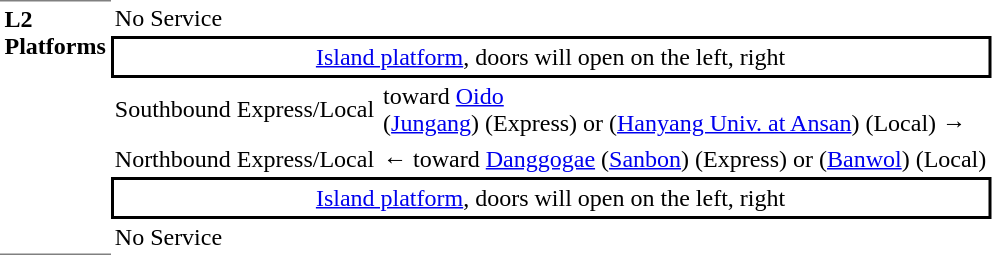<table table border=0 cellspacing=0 cellpadding=3>
<tr>
<td style="border-top:solid 1px gray;border-bottom:solid 1px gray;" width=50 rowspan=10 valign=top><strong>L2<br>Platforms</strong></td>
<td>No Service</td>
</tr>
<tr>
<td style="border-top:solid 2px black;border-right:solid 2px black;border-left:solid 2px black;border-bottom:solid 2px black;text-align:center;" colspan=2><a href='#'>Island platform</a>, doors will open on the left, right</td>
</tr>
<tr>
<td>Southbound Express/Local</td>
<td>  toward <a href='#'>Oido</a><br>(<a href='#'>Jungang</a>) (Express) or (<a href='#'>Hanyang Univ. at Ansan</a>) (Local) →</td>
</tr>
<tr>
<td>Northbound Express/Local</td>
<td>←  toward <a href='#'>Danggogae</a> (<a href='#'>Sanbon</a>) (Express) or (<a href='#'>Banwol</a>) (Local)</td>
</tr>
<tr>
<td style="border-top:solid 2px black;border-right:solid 2px black;border-left:solid 2px black;border-bottom:solid 2px black;text-align:center;" colspan=2><a href='#'>Island platform</a>, doors will open on the left, right</td>
</tr>
<tr>
<td>No Service</td>
</tr>
</table>
